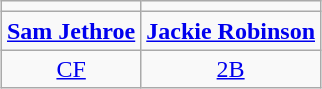<table class="wikitable" style="margin:1em auto 1em auto; text-align:center;">
<tr>
<td></td>
<td></td>
</tr>
<tr>
<td><strong><a href='#'>Sam Jethroe</a></strong></td>
<td><strong><a href='#'>Jackie Robinson</a></strong></td>
</tr>
<tr>
<td><a href='#'>CF</a> <br> </td>
<td><a href='#'>2B</a> <br> </td>
</tr>
</table>
